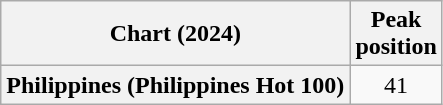<table class="wikitable sortable plainrowheaders" style="text-align:center">
<tr>
<th scope="col">Chart (2024)</th>
<th scope="col">Peak<br>position</th>
</tr>
<tr>
<th scope="row">Philippines (Philippines Hot 100)</th>
<td>41</td>
</tr>
</table>
